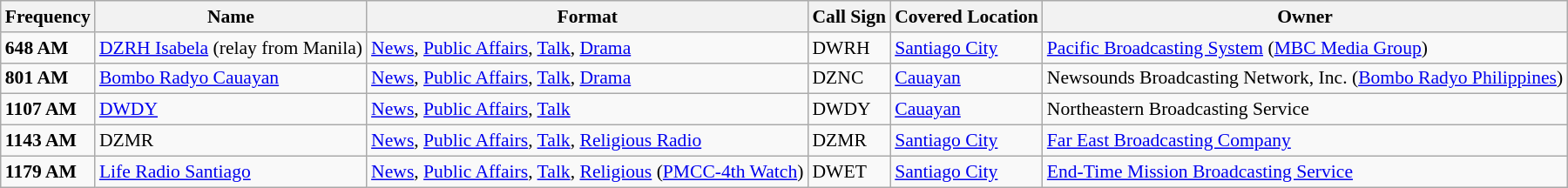<table class="wikitable" style="font-size: 90%;">
<tr>
<th>Frequency</th>
<th>Name</th>
<th>Format</th>
<th>Call Sign</th>
<th>Covered Location</th>
<th>Owner</th>
</tr>
<tr>
<td><strong>648 AM</strong></td>
<td><a href='#'>DZRH Isabela</a> (relay from Manila)</td>
<td><a href='#'>News</a>, <a href='#'>Public Affairs</a>, <a href='#'>Talk</a>, <a href='#'>Drama</a></td>
<td>DWRH</td>
<td><a href='#'>Santiago City</a></td>
<td><a href='#'>Pacific Broadcasting System</a> (<a href='#'>MBC Media Group</a>)</td>
</tr>
<tr>
<td><strong>801 AM</strong></td>
<td><a href='#'>Bombo Radyo Cauayan</a></td>
<td><a href='#'>News</a>, <a href='#'>Public Affairs</a>, <a href='#'>Talk</a>, <a href='#'>Drama</a></td>
<td>DZNC</td>
<td><a href='#'>Cauayan</a></td>
<td>Newsounds Broadcasting Network, Inc. (<a href='#'>Bombo Radyo Philippines</a>)</td>
</tr>
<tr>
<td><strong>1107 AM</strong></td>
<td><a href='#'>DWDY</a></td>
<td><a href='#'>News</a>, <a href='#'>Public Affairs</a>, <a href='#'>Talk</a></td>
<td>DWDY</td>
<td><a href='#'>Cauayan</a></td>
<td>Northeastern Broadcasting Service</td>
</tr>
<tr>
<td><strong>1143 AM</strong></td>
<td>DZMR</td>
<td><a href='#'>News</a>, <a href='#'>Public Affairs</a>, <a href='#'>Talk</a>, <a href='#'>Religious Radio</a></td>
<td>DZMR</td>
<td><a href='#'>Santiago City</a></td>
<td><a href='#'>Far East Broadcasting Company</a></td>
</tr>
<tr>
<td><strong>1179 AM</strong></td>
<td><a href='#'>Life Radio Santiago</a></td>
<td><a href='#'>News</a>, <a href='#'>Public Affairs</a>, <a href='#'>Talk</a>, <a href='#'>Religious</a> (<a href='#'>PMCC-4th Watch</a>)</td>
<td>DWET</td>
<td><a href='#'>Santiago City</a></td>
<td><a href='#'>End-Time Mission Broadcasting Service</a></td>
</tr>
</table>
